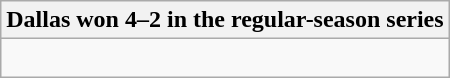<table class="wikitable collapsible collapsed">
<tr>
<th>Dallas won 4–2 in the regular-season series</th>
</tr>
<tr>
<td><br>




</td>
</tr>
</table>
